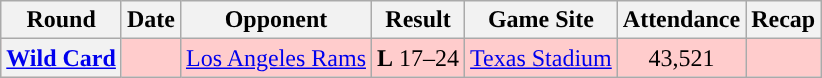<table class="wikitable" style="text-align:center">
<tr>
<th>Round</th>
<th>Date</th>
<th>Opponent</th>
<th>Result</th>
<th>Game Site</th>
<th>Attendance</th>
<th>Recap</th>
</tr>
<tr style="background: #fcc">
<th><a href='#'>Wild Card</a></th>
<td></td>
<td><a href='#'>Los Angeles Rams</a></td>
<td><strong>L</strong> 17–24</td>
<td><a href='#'>Texas Stadium</a></td>
<td>43,521</td>
<td></td>
</tr>
</table>
